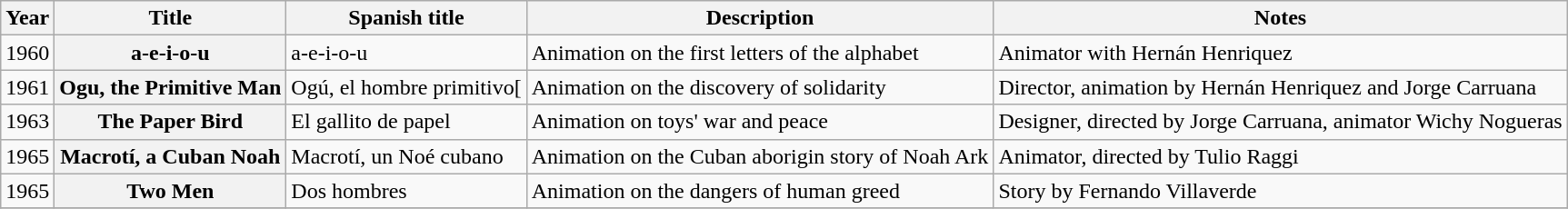<table class="wikitable plainrowheaders sortable">
<tr>
<th scope="col">Year</th>
<th scope="col">Title</th>
<th scope="col">Spanish title</th>
<th scope="col">Description</th>
<th class="unsortable">Notes</th>
</tr>
<tr>
<td>1960</td>
<th scope="row">a-e-i-o-u</th>
<td>a-e-i-o-u</td>
<td>Animation on the first letters of the alphabet</td>
<td>Animator with Hernán Henriquez</td>
</tr>
<tr>
<td>1961</td>
<th scope="row">Ogu, the Primitive Man</th>
<td>Ogú, el hombre primitivo[</td>
<td>Animation on the discovery of solidarity</td>
<td>Director, animation by Hernán Henriquez and Jorge Carruana</td>
</tr>
<tr>
<td>1963</td>
<th scope="row">The Paper Bird</th>
<td>El gallito de papel</td>
<td>Animation on toys' war and peace</td>
<td>Designer, directed by Jorge Carruana, animator Wichy Nogueras</td>
</tr>
<tr>
<td>1965</td>
<th scope="row">Macrotí, a Cuban Noah</th>
<td>Macrotí, un Noé cubano</td>
<td>Animation on the Cuban aborigin story of Noah Ark</td>
<td>Animator, directed by Tulio Raggi</td>
</tr>
<tr>
<td>1965</td>
<th scope="row">Two Men</th>
<td>Dos hombres</td>
<td>Animation on the dangers of human greed</td>
<td>Story by Fernando Villaverde</td>
</tr>
<tr>
</tr>
</table>
